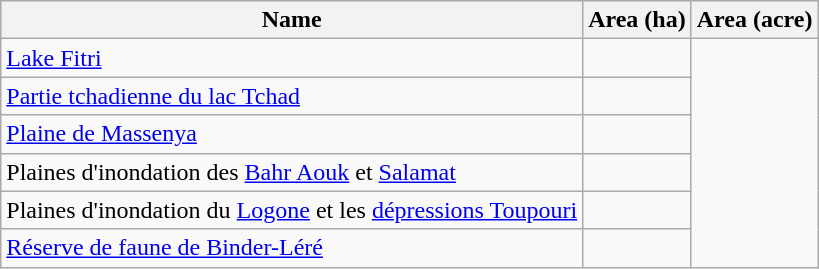<table class="wikitable sortable">
<tr>
<th scope="col" align=left>Name</th>
<th scope="col">Area (ha)</th>
<th scope="col">Area (acre)</th>
</tr>
<tr ---->
<td><a href='#'>Lake Fitri</a></td>
<td></td>
</tr>
<tr ---->
<td><a href='#'>Partie tchadienne du lac Tchad</a></td>
<td></td>
</tr>
<tr ---->
<td><a href='#'>Plaine de Massenya</a></td>
<td></td>
</tr>
<tr ---->
<td>Plaines d'inondation des <a href='#'>Bahr Aouk</a> et <a href='#'>Salamat</a></td>
<td></td>
</tr>
<tr ---->
<td>Plaines d'inondation du <a href='#'>Logone</a> et les <a href='#'>dépressions Toupouri</a></td>
<td></td>
</tr>
<tr ---->
<td><a href='#'>Réserve de faune de Binder-Léré</a></td>
<td></td>
</tr>
</table>
